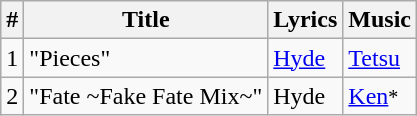<table class="wikitable">
<tr>
<th>#</th>
<th>Title</th>
<th>Lyrics</th>
<th>Music</th>
</tr>
<tr>
<td>1</td>
<td>"Pieces"</td>
<td><a href='#'>Hyde</a></td>
<td><a href='#'>Tetsu</a></td>
</tr>
<tr>
<td>2</td>
<td>"Fate ~Fake Fate Mix~"</td>
<td>Hyde</td>
<td><a href='#'>Ken</a><small>*</small></td>
</tr>
</table>
